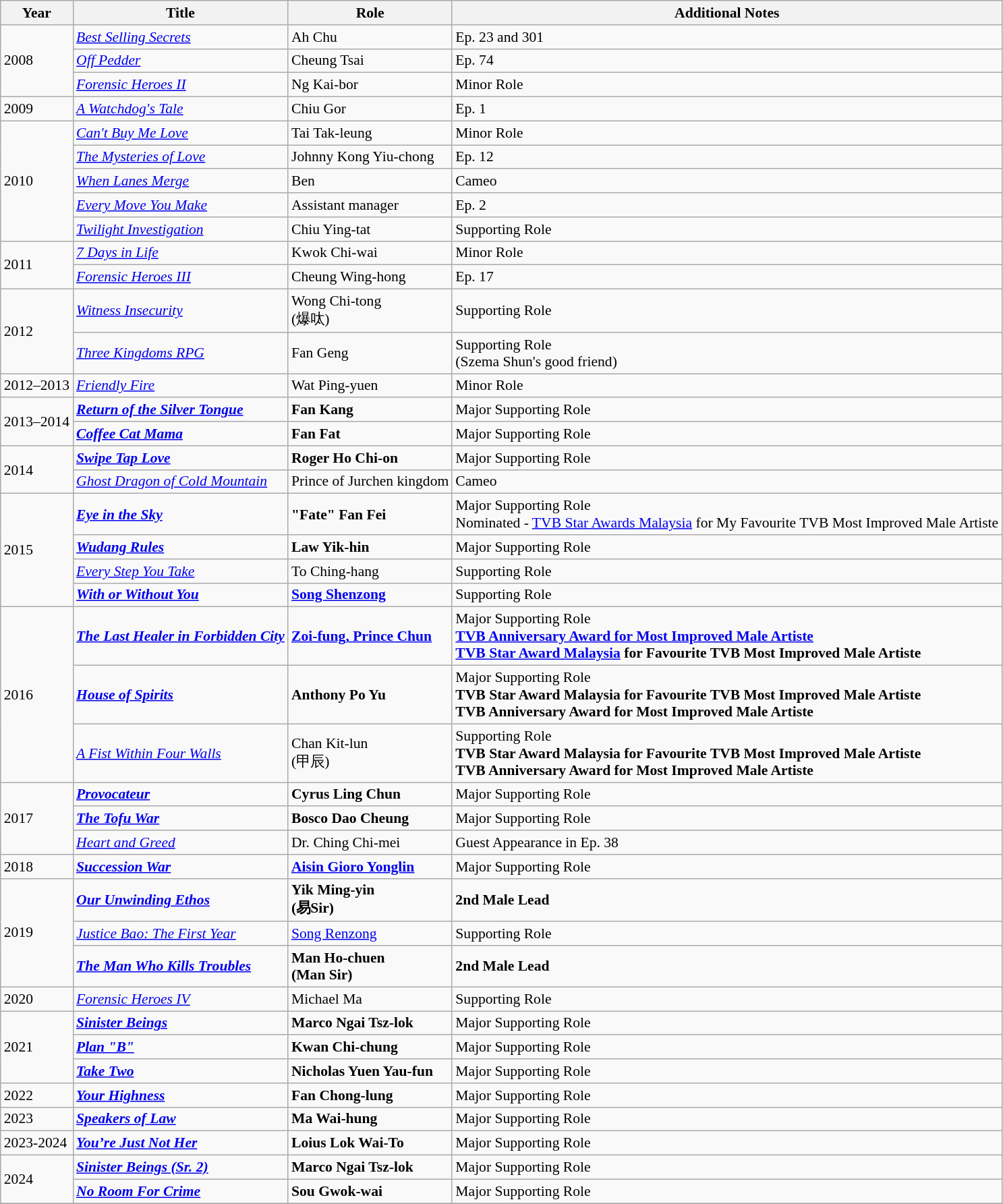<table class="wikitable" style="font-size: 90%;">
<tr>
<th>Year</th>
<th>Title</th>
<th>Role</th>
<th>Additional Notes</th>
</tr>
<tr>
<td rowspan="3">2008</td>
<td><em><a href='#'>Best Selling Secrets</a></em></td>
<td>Ah Chu</td>
<td>Ep. 23 and 301</td>
</tr>
<tr>
<td><em><a href='#'>Off Pedder</a></em></td>
<td>Cheung Tsai</td>
<td>Ep. 74</td>
</tr>
<tr>
<td><em><a href='#'>Forensic Heroes II</a></em> <br></td>
<td>Ng Kai-bor</td>
<td>Minor Role</td>
</tr>
<tr>
<td>2009</td>
<td><em><a href='#'>A Watchdog's Tale</a></em></td>
<td>Chiu Gor</td>
<td>Ep. 1</td>
</tr>
<tr>
<td rowspan="5">2010</td>
<td><em><a href='#'>Can't Buy Me Love</a></em></td>
<td>Tai Tak-leung</td>
<td>Minor Role</td>
</tr>
<tr>
<td><em><a href='#'>The Mysteries of Love</a></em></td>
<td>Johnny Kong Yiu-chong</td>
<td>Ep. 12</td>
</tr>
<tr>
<td><em><a href='#'>When Lanes Merge</a></em></td>
<td>Ben</td>
<td>Cameo</td>
</tr>
<tr>
<td><em><a href='#'>Every Move You Make</a></em></td>
<td>Assistant manager</td>
<td>Ep. 2</td>
</tr>
<tr>
<td><em><a href='#'>Twilight Investigation</a></em></td>
<td>Chiu Ying-tat</td>
<td>Supporting Role</td>
</tr>
<tr>
<td rowspan="2">2011</td>
<td><em><a href='#'>7 Days in Life</a></em></td>
<td>Kwok Chi-wai</td>
<td>Minor Role</td>
</tr>
<tr>
<td><em><a href='#'>Forensic Heroes III</a></em></td>
<td>Cheung Wing-hong</td>
<td>Ep. 17</td>
</tr>
<tr>
<td rowspan="2">2012</td>
<td><em><a href='#'>Witness Insecurity</a></em></td>
<td>Wong Chi-tong<br>(爆呔)</td>
<td>Supporting Role</td>
</tr>
<tr>
<td><em><a href='#'>Three Kingdoms RPG</a></em></td>
<td>Fan Geng</td>
<td>Supporting Role <br> (Szema Shun's good friend)</td>
</tr>
<tr>
<td>2012–2013</td>
<td><em><a href='#'>Friendly Fire</a></em></td>
<td>Wat Ping-yuen</td>
<td>Minor Role</td>
</tr>
<tr>
<td rowspan="2">2013–2014</td>
<td><strong><em><a href='#'>Return of the Silver Tongue</a> </em></strong></td>
<td><strong> Fan Kang </strong></td>
<td>Major Supporting Role</td>
</tr>
<tr>
<td><strong><em><a href='#'>Coffee Cat Mama</a></em></strong></td>
<td><strong> Fan Fat </strong></td>
<td>Major Supporting Role</td>
</tr>
<tr>
<td rowspan="2">2014</td>
<td><strong><em><a href='#'>Swipe Tap Love</a></em></strong></td>
<td><strong> Roger Ho Chi-on </strong></td>
<td>Major Supporting Role</td>
</tr>
<tr>
<td><em><a href='#'>Ghost Dragon of Cold Mountain</a></em></td>
<td>Prince of Jurchen kingdom</td>
<td>Cameo</td>
</tr>
<tr>
<td rowspan="4">2015</td>
<td><strong><em><a href='#'>Eye in the Sky</a></em></strong></td>
<td><strong> "Fate" Fan Fei </strong></td>
<td>Major Supporting Role <br> Nominated - <a href='#'>TVB Star Awards Malaysia</a> for My Favourite TVB Most Improved Male Artiste</td>
</tr>
<tr>
<td><strong><em><a href='#'>Wudang Rules</a></em></strong></td>
<td><strong>Law Yik-hin</strong></td>
<td>Major Supporting Role</td>
</tr>
<tr>
<td><em><a href='#'>Every Step You Take</a></em></td>
<td>To Ching-hang</td>
<td>Supporting Role</td>
</tr>
<tr>
<td><strong><em><a href='#'>With or Without You</a></em></strong></td>
<td><strong><a href='#'>Song Shenzong</a></strong></td>
<td>Supporting Role</td>
</tr>
<tr>
<td rowspan="3">2016</td>
<td><strong><em><a href='#'>The Last Healer in Forbidden City</a></em></strong></td>
<td><strong><a href='#'>Zoi-fung, Prince Chun</a></strong></td>
<td>Major Supporting Role<br><strong><a href='#'>TVB Anniversary Award for Most Improved Male Artiste</a></strong> <br> <strong><a href='#'>TVB Star Award Malaysia</a> for Favourite TVB Most Improved Male Artiste</strong></td>
</tr>
<tr>
<td><strong><em><a href='#'>House of Spirits</a></em></strong></td>
<td><strong>Anthony Po Yu</strong></td>
<td>Major Supporting Role<br><strong>TVB Star Award Malaysia for Favourite TVB Most Improved Male Artiste</strong> <br> <strong>TVB Anniversary Award for Most Improved Male Artiste</strong></td>
</tr>
<tr>
<td><em><a href='#'>A Fist Within Four Walls</a></em></td>
<td>Chan Kit-lun<br>(甲辰)</td>
<td>Supporting Role<br><strong>TVB Star Award Malaysia for Favourite TVB Most Improved Male Artiste</strong> <br> <strong>TVB Anniversary Award for Most Improved Male Artiste</strong></td>
</tr>
<tr>
<td rowspan=3>2017</td>
<td><strong><em><a href='#'>Provocateur</a></em></strong></td>
<td><strong>Cyrus Ling Chun</strong></td>
<td>Major Supporting Role</td>
</tr>
<tr>
<td><strong><em><a href='#'>The Tofu War</a></em></strong></td>
<td><strong>Bosco Dao Cheung</strong></td>
<td>Major Supporting Role</td>
</tr>
<tr>
<td><em><a href='#'>Heart and Greed</a></em></td>
<td>Dr. Ching Chi-mei</td>
<td>Guest Appearance in Ep. 38</td>
</tr>
<tr>
<td>2018</td>
<td><strong><em><a href='#'>Succession War</a></em></strong></td>
<td><strong><a href='#'>Aisin Gioro Yonglin</a></strong></td>
<td>Major Supporting Role</td>
</tr>
<tr>
<td rowspan=3>2019</td>
<td><strong><em><a href='#'>Our Unwinding Ethos</a></em></strong></td>
<td><strong>Yik Ming-yin<br>(易Sir)</strong></td>
<td><strong>2nd Male Lead</strong></td>
</tr>
<tr>
<td><em><a href='#'>Justice Bao: The First Year</a></em></td>
<td><a href='#'>Song Renzong</a></td>
<td>Supporting Role</td>
</tr>
<tr>
<td><strong><em><a href='#'>The Man Who Kills Troubles</a></em></strong></td>
<td><strong>Man Ho-chuen<br>(Man Sir)</strong></td>
<td><strong>2nd Male Lead</strong></td>
</tr>
<tr>
<td>2020</td>
<td><em><a href='#'>Forensic Heroes IV</a></em></td>
<td>Michael Ma</td>
<td>Supporting Role</td>
</tr>
<tr>
<td rowspan=3>2021</td>
<td><strong><em><a href='#'>Sinister Beings</a></em></strong></td>
<td><strong>Marco Ngai Tsz-lok</strong></td>
<td>Major Supporting Role</td>
</tr>
<tr>
<td><strong><em><a href='#'>Plan "B"</a></em></strong></td>
<td><strong>Kwan Chi-chung</strong></td>
<td>Major Supporting Role</td>
</tr>
<tr>
<td><strong><em><a href='#'>Take Two</a></em></strong></td>
<td><strong>Nicholas Yuen Yau-fun</strong></td>
<td>Major Supporting Role</td>
</tr>
<tr>
<td>2022</td>
<td><strong><em><a href='#'>Your Highness</a></em></strong></td>
<td><strong>Fan Chong-lung</strong></td>
<td>Major Supporting Role</td>
</tr>
<tr>
<td>2023</td>
<td><strong><em><a href='#'>Speakers of Law</a></em></strong></td>
<td><strong>Ma Wai-hung</strong></td>
<td>Major Supporting Role</td>
</tr>
<tr>
<td>2023-2024</td>
<td><strong><em><a href='#'>You’re Just Not Her</a></em></strong></td>
<td><strong>Loius Lok Wai-To</strong></td>
<td>Major Supporting Role</td>
</tr>
<tr>
<td rowspan=2>2024</td>
<td><strong><em><a href='#'>Sinister Beings (Sr. 2)</a></em></strong></td>
<td><strong>Marco Ngai Tsz-lok</strong></td>
<td>Major Supporting Role</td>
</tr>
<tr>
<td><strong><em><a href='#'>No Room For Crime</a></em></strong></td>
<td><strong>Sou Gwok-wai</strong></td>
<td>Major Supporting Role</td>
</tr>
<tr>
</tr>
</table>
